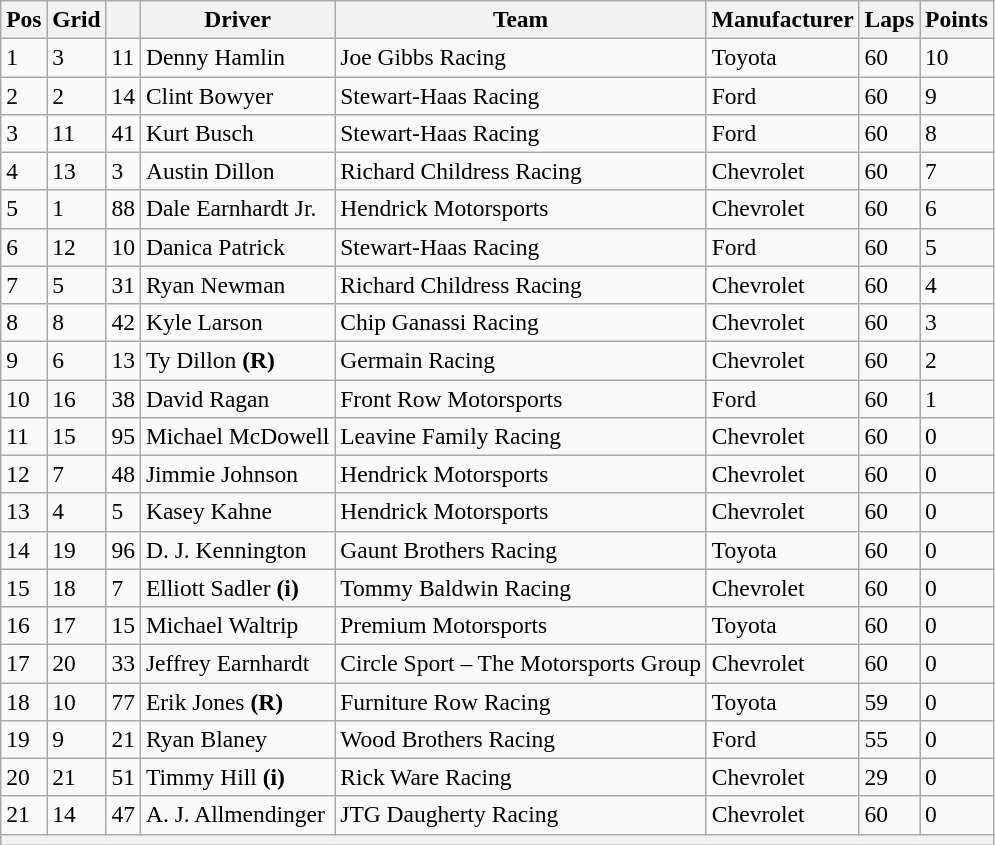<table class="wikitable" style="font-size:98%">
<tr>
<th>Pos</th>
<th>Grid</th>
<th></th>
<th>Driver</th>
<th>Team</th>
<th>Manufacturer</th>
<th>Laps</th>
<th>Points</th>
</tr>
<tr>
<td>1</td>
<td>3</td>
<td>11</td>
<td>Denny Hamlin</td>
<td>Joe Gibbs Racing</td>
<td>Toyota</td>
<td>60</td>
<td>10</td>
</tr>
<tr>
<td>2</td>
<td>2</td>
<td>14</td>
<td>Clint Bowyer</td>
<td>Stewart-Haas Racing</td>
<td>Ford</td>
<td>60</td>
<td>9</td>
</tr>
<tr>
<td>3</td>
<td>11</td>
<td>41</td>
<td>Kurt Busch</td>
<td>Stewart-Haas Racing</td>
<td>Ford</td>
<td>60</td>
<td>8</td>
</tr>
<tr>
<td>4</td>
<td>13</td>
<td>3</td>
<td>Austin Dillon</td>
<td>Richard Childress Racing</td>
<td>Chevrolet</td>
<td>60</td>
<td>7</td>
</tr>
<tr>
<td>5</td>
<td>1</td>
<td>88</td>
<td>Dale Earnhardt Jr.</td>
<td>Hendrick Motorsports</td>
<td>Chevrolet</td>
<td>60</td>
<td>6</td>
</tr>
<tr>
<td>6</td>
<td>12</td>
<td>10</td>
<td>Danica Patrick</td>
<td>Stewart-Haas Racing</td>
<td>Ford</td>
<td>60</td>
<td>5</td>
</tr>
<tr>
<td>7</td>
<td>5</td>
<td>31</td>
<td>Ryan Newman</td>
<td>Richard Childress Racing</td>
<td>Chevrolet</td>
<td>60</td>
<td>4</td>
</tr>
<tr>
<td>8</td>
<td>8</td>
<td>42</td>
<td>Kyle Larson</td>
<td>Chip Ganassi Racing</td>
<td>Chevrolet</td>
<td>60</td>
<td>3</td>
</tr>
<tr>
<td>9</td>
<td>6</td>
<td>13</td>
<td>Ty Dillon <strong>(R)</strong></td>
<td>Germain Racing</td>
<td>Chevrolet</td>
<td>60</td>
<td>2</td>
</tr>
<tr>
<td>10</td>
<td>16</td>
<td>38</td>
<td>David Ragan</td>
<td>Front Row Motorsports</td>
<td>Ford</td>
<td>60</td>
<td>1</td>
</tr>
<tr>
<td>11</td>
<td>15</td>
<td>95</td>
<td>Michael McDowell</td>
<td>Leavine Family Racing</td>
<td>Chevrolet</td>
<td>60</td>
<td>0</td>
</tr>
<tr>
<td>12</td>
<td>7</td>
<td>48</td>
<td>Jimmie Johnson</td>
<td>Hendrick Motorsports</td>
<td>Chevrolet</td>
<td>60</td>
<td>0</td>
</tr>
<tr>
<td>13</td>
<td>4</td>
<td>5</td>
<td>Kasey Kahne</td>
<td>Hendrick Motorsports</td>
<td>Chevrolet</td>
<td>60</td>
<td>0</td>
</tr>
<tr>
<td>14</td>
<td>19</td>
<td>96</td>
<td>D. J. Kennington</td>
<td>Gaunt Brothers Racing</td>
<td>Toyota</td>
<td>60</td>
<td>0</td>
</tr>
<tr>
<td>15</td>
<td>18</td>
<td>7</td>
<td>Elliott Sadler <strong>(i)</strong></td>
<td>Tommy Baldwin Racing</td>
<td>Chevrolet</td>
<td>60</td>
<td>0</td>
</tr>
<tr>
<td>16</td>
<td>17</td>
<td>15</td>
<td>Michael Waltrip</td>
<td>Premium Motorsports</td>
<td>Toyota</td>
<td>60</td>
<td>0</td>
</tr>
<tr>
<td>17</td>
<td>20</td>
<td>33</td>
<td>Jeffrey Earnhardt</td>
<td>Circle Sport – The Motorsports Group</td>
<td>Chevrolet</td>
<td>60</td>
<td>0</td>
</tr>
<tr>
<td>18</td>
<td>10</td>
<td>77</td>
<td>Erik Jones <strong>(R)</strong></td>
<td>Furniture Row Racing</td>
<td>Toyota</td>
<td>59</td>
<td>0</td>
</tr>
<tr>
<td>19</td>
<td>9</td>
<td>21</td>
<td>Ryan Blaney</td>
<td>Wood Brothers Racing</td>
<td>Ford</td>
<td>55</td>
<td>0</td>
</tr>
<tr>
<td>20</td>
<td>21</td>
<td>51</td>
<td>Timmy Hill <strong>(i)</strong></td>
<td>Rick Ware Racing</td>
<td>Chevrolet</td>
<td>29</td>
<td>0</td>
</tr>
<tr>
<td>21</td>
<td>14</td>
<td>47</td>
<td>A. J. Allmendinger</td>
<td>JTG Daugherty Racing</td>
<td>Chevrolet</td>
<td>60</td>
<td>0</td>
</tr>
<tr>
<th colspan="8"></th>
</tr>
</table>
